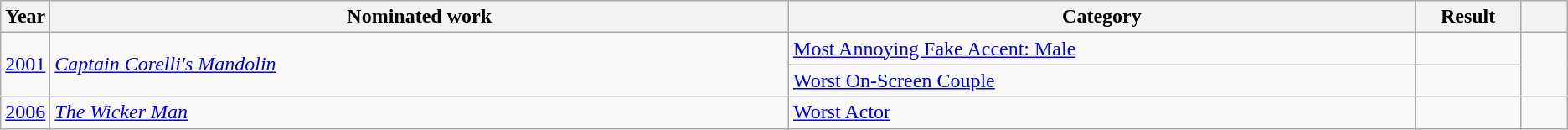<table class="wikitable sortable">
<tr>
<th scope="col" style="width:1em;">Year</th>
<th scope="col" style="width:39em;">Nominated work</th>
<th scope="col" style="width:33em;">Category</th>
<th scope="col" style="width:5em;">Result</th>
<th scope="col" style="width:2em;" class="unsortable"></th>
</tr>
<tr>
<td rowspan="2"><a href='#'>2001</a></td>
<td rowspan="2"><em><a href='#'>Captain Corelli's Mandolin</a></em></td>
<td><a href='#'>Most Annoying Fake Accent: Male</a></td>
<td></td>
<td style="text-align:center;" rowspan="2"></td>
</tr>
<tr>
<td><a href='#'>Worst On-Screen Couple</a></td>
<td></td>
</tr>
<tr>
<td><a href='#'>2006</a></td>
<td><em><a href='#'>The Wicker Man</a></em></td>
<td><a href='#'>Worst Actor</a></td>
<td></td>
<td style="text-align:center;"></td>
</tr>
</table>
